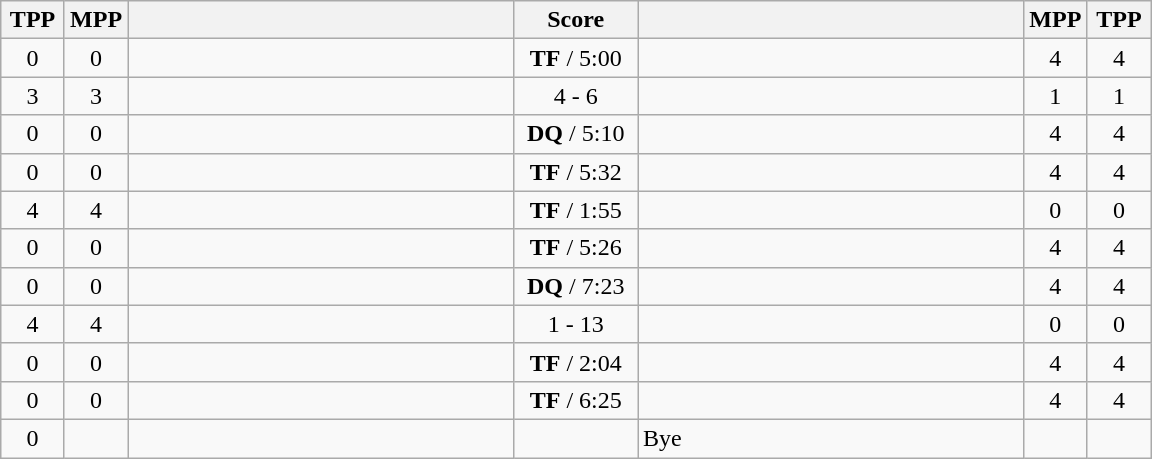<table class="wikitable" style="text-align: center;" |>
<tr>
<th width="35">TPP</th>
<th width="35">MPP</th>
<th width="250"></th>
<th width="75">Score</th>
<th width="250"></th>
<th width="35">MPP</th>
<th width="35">TPP</th>
</tr>
<tr>
<td>0</td>
<td>0</td>
<td style="text-align:left;"><strong></strong></td>
<td><strong>TF</strong> / 5:00</td>
<td style="text-align:left;"></td>
<td>4</td>
<td>4</td>
</tr>
<tr>
<td>3</td>
<td>3</td>
<td style="text-align:left;"></td>
<td>4 - 6</td>
<td style="text-align:left;"><strong></strong></td>
<td>1</td>
<td>1</td>
</tr>
<tr>
<td>0</td>
<td>0</td>
<td style="text-align:left;"><strong></strong></td>
<td><strong>DQ</strong> / 5:10</td>
<td style="text-align:left;"></td>
<td>4</td>
<td>4</td>
</tr>
<tr>
<td>0</td>
<td>0</td>
<td style="text-align:left;"><strong></strong></td>
<td><strong>TF</strong> / 5:32</td>
<td style="text-align:left;"></td>
<td>4</td>
<td>4</td>
</tr>
<tr>
<td>4</td>
<td>4</td>
<td style="text-align:left;"></td>
<td><strong>TF</strong> / 1:55</td>
<td style="text-align:left;"><strong></strong></td>
<td>0</td>
<td>0</td>
</tr>
<tr>
<td>0</td>
<td>0</td>
<td style="text-align:left;"><strong></strong></td>
<td><strong>TF</strong> / 5:26</td>
<td style="text-align:left;"></td>
<td>4</td>
<td>4</td>
</tr>
<tr>
<td>0</td>
<td>0</td>
<td style="text-align:left;"><strong></strong></td>
<td><strong>DQ</strong> / 7:23</td>
<td style="text-align:left;"></td>
<td>4</td>
<td>4</td>
</tr>
<tr>
<td>4</td>
<td>4</td>
<td style="text-align:left;"></td>
<td>1 - 13</td>
<td style="text-align:left;"><strong></strong></td>
<td>0</td>
<td>0</td>
</tr>
<tr>
<td>0</td>
<td>0</td>
<td style="text-align:left;"><strong></strong></td>
<td><strong>TF</strong> / 2:04</td>
<td style="text-align:left;"></td>
<td>4</td>
<td>4</td>
</tr>
<tr>
<td>0</td>
<td>0</td>
<td style="text-align:left;"><strong></strong></td>
<td><strong>TF</strong> / 6:25</td>
<td style="text-align:left;"></td>
<td>4</td>
<td>4</td>
</tr>
<tr>
<td>0</td>
<td></td>
<td style="text-align:left;"><strong></strong></td>
<td></td>
<td style="text-align:left;">Bye</td>
<td></td>
<td></td>
</tr>
</table>
